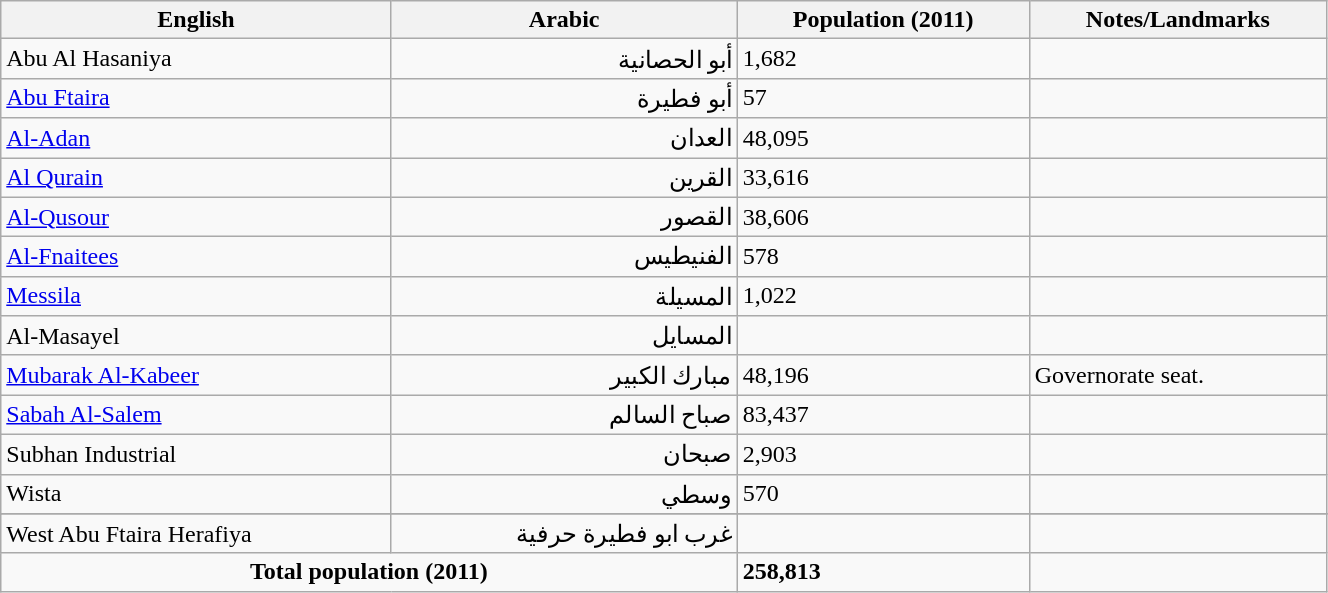<table class="wikitable sortable" width="70%">
<tr>
<th bgcolor="#98FB98">English</th>
<th bgcolor="#98FB98">Arabic</th>
<th>Population (2011)</th>
<th>Notes/Landmarks</th>
</tr>
<tr ---->
<td>Abu Al Hasaniya</td>
<td align="right">أبو الحصانية</td>
<td>1,682</td>
<td></td>
</tr>
<tr ---->
<td><a href='#'>Abu Ftaira</a></td>
<td align=right>أبو فطيرة</td>
<td>57</td>
<td></td>
</tr>
<tr ---->
<td><a href='#'>Al-Adan</a></td>
<td align=right>العدان</td>
<td>48,095</td>
<td></td>
</tr>
<tr ---->
<td><a href='#'>Al Qurain</a></td>
<td align=right>القرين</td>
<td>33,616</td>
<td></td>
</tr>
<tr ---->
<td><a href='#'>Al-Qusour</a></td>
<td align=right>القصور</td>
<td>38,606</td>
<td></td>
</tr>
<tr ---->
<td><a href='#'>Al-Fnaitees</a></td>
<td align=right>الفنيطيس</td>
<td>578</td>
<td></td>
</tr>
<tr ---->
<td><a href='#'>Messila</a></td>
<td align=right>المسيلة</td>
<td>1,022</td>
<td></td>
</tr>
<tr ---->
<td>Al-Masayel</td>
<td align=right>المسايل</td>
<td></td>
<td></td>
</tr>
<tr ---->
<td><a href='#'>Mubarak Al-Kabeer</a></td>
<td align=right>مبارك الكبير</td>
<td>48,196</td>
<td>Governorate seat.</td>
</tr>
<tr ---->
<td><a href='#'>Sabah Al-Salem</a></td>
<td align=right>صباح السالم</td>
<td>83,437</td>
<td></td>
</tr>
<tr ---->
<td>Subhan Industrial</td>
<td align="right">صبحان</td>
<td>2,903</td>
<td></td>
</tr>
<tr ---->
<td>Wista</td>
<td align="right">وسطي</td>
<td>570</td>
<td></td>
</tr>
<tr ---->
</tr>
<tr ---->
<td>West Abu Ftaira Herafiya</td>
<td align="right">غرب ابو فطيرة حرفية</td>
<td></td>
<td></td>
</tr>
<tr ---->
<td colspan="2" style="text-align:center;"><strong>Total population (2011)</strong></td>
<td><strong>258,813</strong></td>
</tr>
</table>
